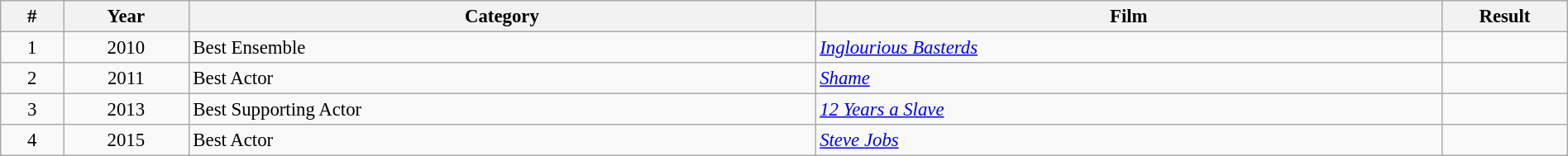<table class="wikitable" width="100%" cellpadding="5" style="font-size: 95%">
<tr>
<th width="2.5%">#</th>
<th width="5%">Year</th>
<th width="25%">Category</th>
<th width="25%">Film</th>
<th width="5%">Result</th>
</tr>
<tr>
<td style="text-align:center;">1</td>
<td style="text-align:center;">2010</td>
<td>Best Ensemble</td>
<td><em><a href='#'>Inglourious Basterds</a></em></td>
<td></td>
</tr>
<tr>
<td style="text-align:center;">2</td>
<td style="text-align:center;">2011</td>
<td>Best Actor</td>
<td><em><a href='#'>Shame</a></em></td>
<td></td>
</tr>
<tr>
<td style="text-align:center;">3</td>
<td style="text-align:center;">2013</td>
<td>Best Supporting Actor</td>
<td><em><a href='#'>12 Years a Slave</a></em></td>
<td></td>
</tr>
<tr>
<td style="text-align:center;">4</td>
<td style="text-align:center;">2015</td>
<td>Best Actor</td>
<td><em><a href='#'>Steve Jobs</a></em></td>
<td></td>
</tr>
</table>
